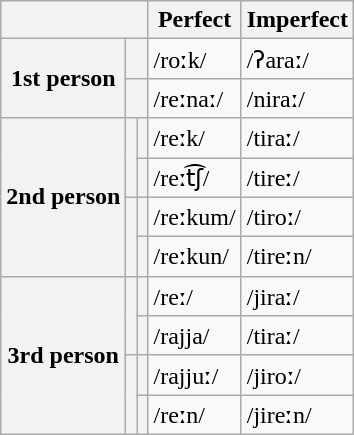<table class="wikitable">
<tr>
<th colspan="3"></th>
<th>Perfect</th>
<th>Imperfect</th>
</tr>
<tr>
<th rowspan="2">1st person</th>
<th colspan="2"></th>
<td>/roːk/</td>
<td>/ʔaraː/</td>
</tr>
<tr>
<th colspan="2"></th>
<td>/reːnaː/</td>
<td>/niraː/</td>
</tr>
<tr>
<th rowspan="4">2nd person</th>
<th rowspan="2"></th>
<th></th>
<td>/reːk/</td>
<td>/tiraː/</td>
</tr>
<tr>
<th></th>
<td>/reːt͡ʃ/</td>
<td>/tireː/</td>
</tr>
<tr>
<th rowspan="2"></th>
<th></th>
<td>/reːkum/</td>
<td>/tiroː/</td>
</tr>
<tr>
<th></th>
<td>/reːkun/</td>
<td>/tireːn/</td>
</tr>
<tr>
<th rowspan="4">3rd person</th>
<th rowspan="2"></th>
<th></th>
<td>/reː/</td>
<td>/jiraː/</td>
</tr>
<tr>
<th></th>
<td>/rajja/</td>
<td>/tiraː/</td>
</tr>
<tr>
<th rowspan="2"></th>
<th></th>
<td>/rajjuː/</td>
<td>/jiroː/</td>
</tr>
<tr>
<th></th>
<td>/reːn/</td>
<td>/jireːn/</td>
</tr>
</table>
